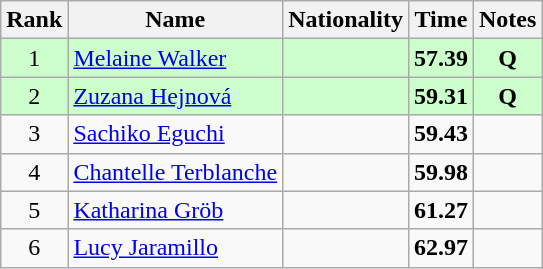<table class="wikitable sortable" style="text-align:center">
<tr>
<th>Rank</th>
<th>Name</th>
<th>Nationality</th>
<th>Time</th>
<th>Notes</th>
</tr>
<tr bgcolor=ccffcc>
<td>1</td>
<td align=left><a href='#'>Melaine Walker</a></td>
<td align=left></td>
<td><strong>57.39</strong></td>
<td><strong>Q</strong></td>
</tr>
<tr bgcolor=ccffcc>
<td>2</td>
<td align=left><a href='#'>Zuzana Hejnová</a></td>
<td align=left></td>
<td><strong>59.31</strong></td>
<td><strong>Q</strong></td>
</tr>
<tr>
<td>3</td>
<td align=left><a href='#'>Sachiko Eguchi</a></td>
<td align=left></td>
<td><strong>59.43</strong></td>
<td></td>
</tr>
<tr>
<td>4</td>
<td align=left><a href='#'>Chantelle Terblanche</a></td>
<td align=left></td>
<td><strong>59.98</strong></td>
<td></td>
</tr>
<tr>
<td>5</td>
<td align=left><a href='#'>Katharina Gröb</a></td>
<td align=left></td>
<td><strong>61.27</strong></td>
<td></td>
</tr>
<tr>
<td>6</td>
<td align=left><a href='#'>Lucy Jaramillo</a></td>
<td align=left></td>
<td><strong>62.97</strong></td>
<td></td>
</tr>
</table>
